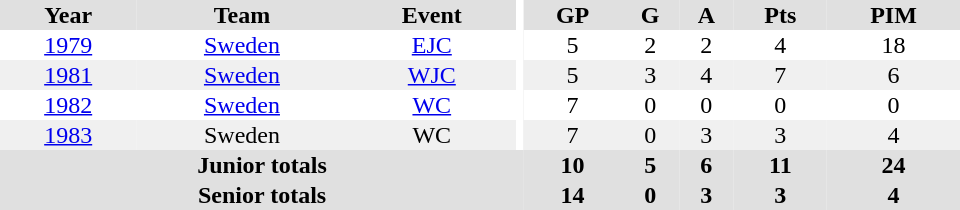<table border="0" cellpadding="1" cellspacing="0" ID="Table3" style="text-align:center; width:40em">
<tr bgcolor="#e0e0e0">
<th>Year</th>
<th>Team</th>
<th>Event</th>
<th rowspan="102" bgcolor="#ffffff"></th>
<th>GP</th>
<th>G</th>
<th>A</th>
<th>Pts</th>
<th>PIM</th>
</tr>
<tr>
<td><a href='#'>1979</a></td>
<td><a href='#'>Sweden</a></td>
<td><a href='#'>EJC</a></td>
<td>5</td>
<td>2</td>
<td>2</td>
<td>4</td>
<td>18</td>
</tr>
<tr bgcolor="#f0f0f0">
<td><a href='#'>1981</a></td>
<td><a href='#'>Sweden</a></td>
<td><a href='#'>WJC</a></td>
<td>5</td>
<td>3</td>
<td>4</td>
<td>7</td>
<td>6</td>
</tr>
<tr>
<td><a href='#'>1982</a></td>
<td><a href='#'>Sweden</a></td>
<td><a href='#'>WC</a></td>
<td>7</td>
<td>0</td>
<td>0</td>
<td>0</td>
<td>0</td>
</tr>
<tr bgcolor="#f0f0f0">
<td><a href='#'>1983</a></td>
<td>Sweden</td>
<td>WC</td>
<td>7</td>
<td>0</td>
<td>3</td>
<td>3</td>
<td>4</td>
</tr>
<tr bgcolor="#e0e0e0">
<th colspan="4">Junior totals</th>
<th>10</th>
<th>5</th>
<th>6</th>
<th>11</th>
<th>24</th>
</tr>
<tr bgcolor="#e0e0e0">
<th colspan="4">Senior totals</th>
<th>14</th>
<th>0</th>
<th>3</th>
<th>3</th>
<th>4</th>
</tr>
</table>
